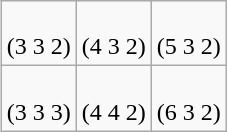<table class="wikitable" align=right>
<tr>
<td><br>(3 3 2)</td>
<td><br>(4 3 2)</td>
<td><br>(5 3 2)</td>
</tr>
<tr>
<td><br>(3 3 3)</td>
<td><br>(4 4 2)</td>
<td><br>(6 3 2)</td>
</tr>
</table>
